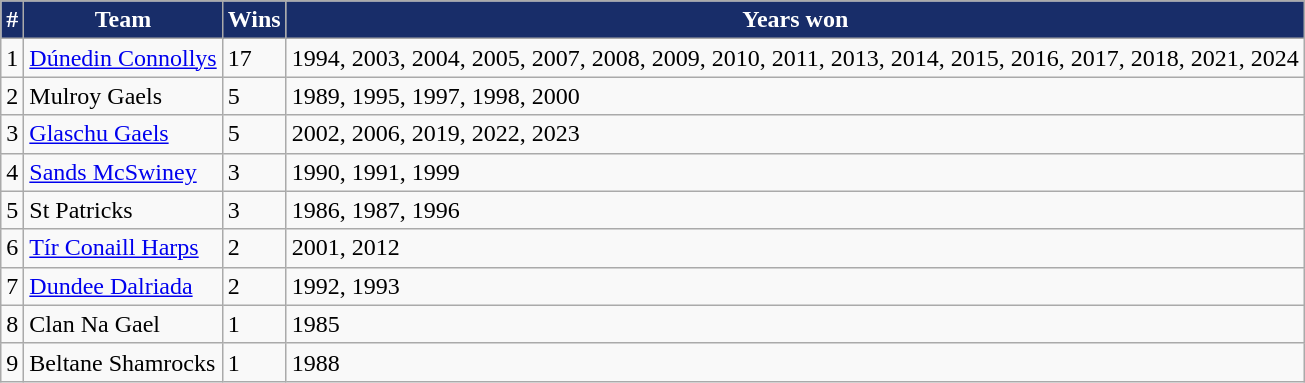<table class="wikitable">
<tr>
<th style="background:#182D69;color:white">#</th>
<th style="background:#182D69;color:white">Team</th>
<th style="background:#182D69;color:white">Wins</th>
<th style="background:#182D69;color:white">Years won</th>
</tr>
<tr>
<td>1</td>
<td><a href='#'>Dúnedin Connollys</a></td>
<td>17</td>
<td>1994, 2003, 2004, 2005, 2007, 2008, 2009, 2010, 2011, 2013, 2014, 2015, 2016, 2017, 2018, 2021, 2024</td>
</tr>
<tr>
<td>2</td>
<td>Mulroy Gaels</td>
<td>5</td>
<td>1989, 1995, 1997, 1998, 2000</td>
</tr>
<tr>
<td>3</td>
<td><a href='#'>Glaschu Gaels</a></td>
<td>5</td>
<td>2002, 2006, 2019, 2022, 2023</td>
</tr>
<tr>
<td>4</td>
<td><a href='#'>Sands McSwiney</a></td>
<td>3</td>
<td>1990, 1991, 1999</td>
</tr>
<tr>
<td>5</td>
<td>St Patricks</td>
<td>3</td>
<td>1986, 1987, 1996</td>
</tr>
<tr>
<td>6</td>
<td><a href='#'>Tír Conaill Harps</a></td>
<td>2</td>
<td>2001, 2012</td>
</tr>
<tr>
<td>7</td>
<td><a href='#'>Dundee Dalriada</a></td>
<td>2</td>
<td>1992, 1993</td>
</tr>
<tr>
<td>8</td>
<td>Clan Na Gael</td>
<td>1</td>
<td>1985</td>
</tr>
<tr>
<td>9</td>
<td>Beltane Shamrocks</td>
<td>1</td>
<td>1988</td>
</tr>
</table>
